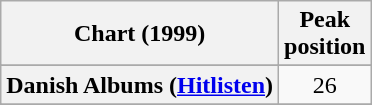<table class="wikitable sortable plainrowheaders" style="text-align:center">
<tr>
<th scope="col">Chart (1999)</th>
<th scope="col">Peak<br>position</th>
</tr>
<tr>
</tr>
<tr>
</tr>
<tr>
</tr>
<tr>
<th scope="row">Danish Albums (<a href='#'>Hitlisten</a>)</th>
<td>26</td>
</tr>
<tr>
</tr>
<tr>
</tr>
<tr>
</tr>
<tr>
</tr>
<tr>
</tr>
<tr>
</tr>
<tr>
</tr>
<tr>
</tr>
<tr>
</tr>
</table>
